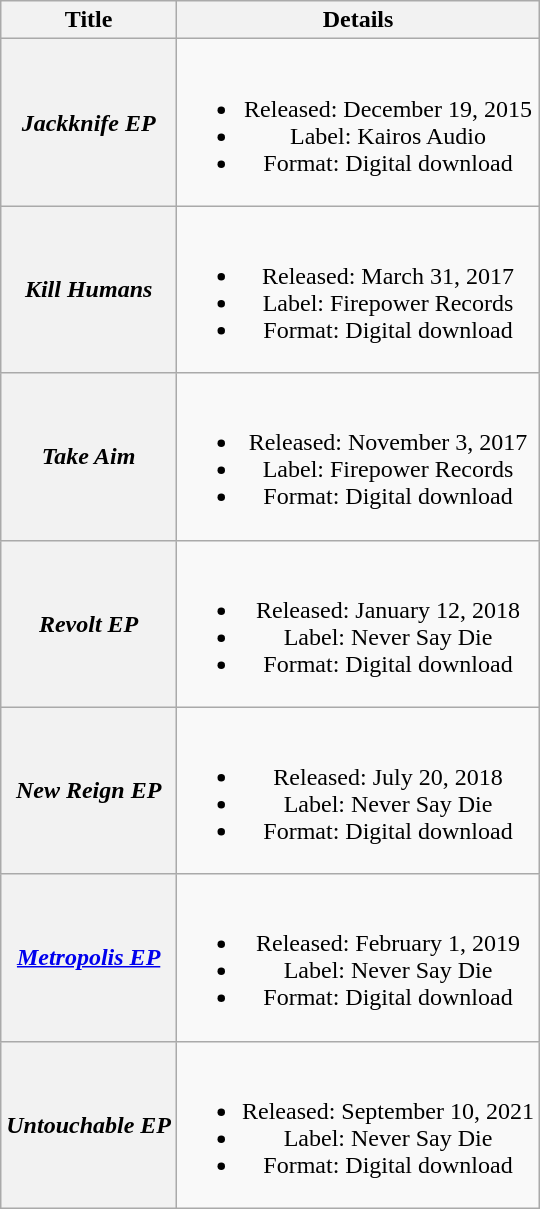<table class="wikitable plainrowheaders" style="text-align:center;">
<tr>
<th scope="col">Title</th>
<th scope="col">Details</th>
</tr>
<tr>
<th scope="row"><em>Jackknife EP</em></th>
<td><br><ul><li>Released: December 19, 2015</li><li>Label: Kairos Audio</li><li>Format: Digital download</li></ul></td>
</tr>
<tr>
<th scope="row"><em>Kill Humans</em></th>
<td><br><ul><li>Released: March 31, 2017</li><li>Label: Firepower Records</li><li>Format: Digital download</li></ul></td>
</tr>
<tr>
<th scope="row"><em>Take Aim</em></th>
<td><br><ul><li>Released: November 3, 2017</li><li>Label: Firepower Records</li><li>Format: Digital download</li></ul></td>
</tr>
<tr>
<th scope="row"><em>Revolt EP</em></th>
<td><br><ul><li>Released: January 12, 2018</li><li>Label: Never Say Die</li><li>Format: Digital download</li></ul></td>
</tr>
<tr>
<th scope="row"><em>New Reign EP</em></th>
<td><br><ul><li>Released: July 20, 2018</li><li>Label: Never Say Die</li><li>Format: Digital download</li></ul></td>
</tr>
<tr>
<th scope="row"><em><a href='#'>Metropolis EP</a></em></th>
<td><br><ul><li>Released: February 1, 2019</li><li>Label: Never Say Die</li><li>Format: Digital download</li></ul></td>
</tr>
<tr>
<th scope="row"><em>Untouchable EP</em></th>
<td><br><ul><li>Released: September 10, 2021</li><li>Label: Never Say Die</li><li>Format: Digital download</li></ul></td>
</tr>
</table>
